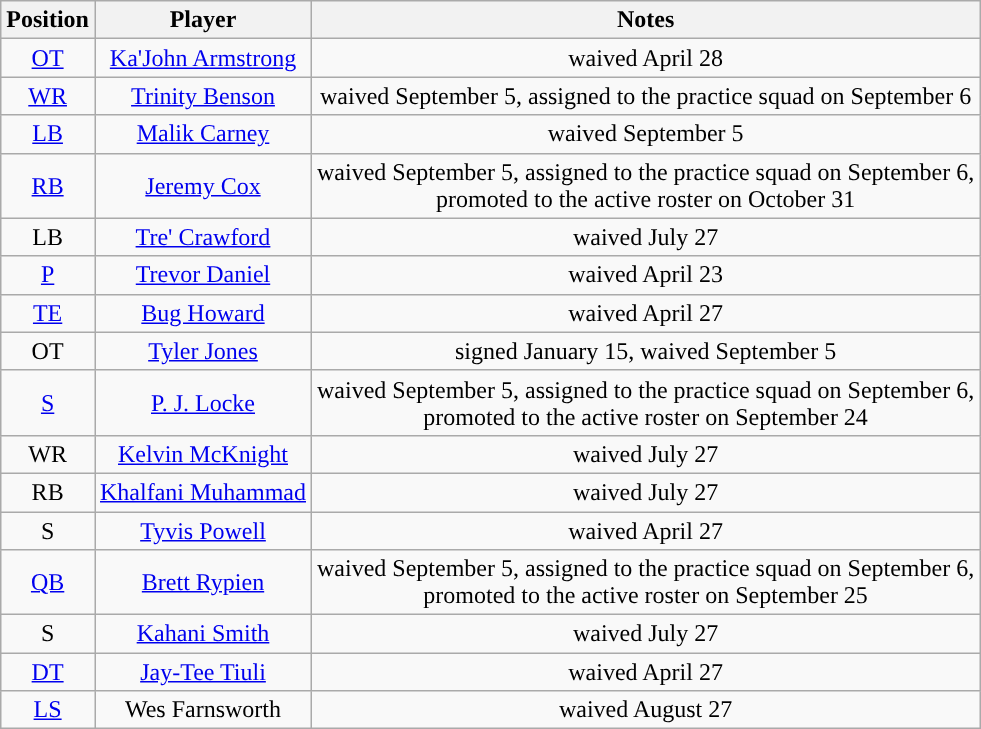<table class="wikitable" style="text-align:center">
<tr>
<th>Position</th>
<th>Player</th>
<th>Notes</th>
</tr>
<tr>
<td><a href='#'>OT</a></td>
<td><a href='#'>Ka'John Armstrong</a></td>
<td>waived April 28</td>
</tr>
<tr>
<td><a href='#'>WR</a></td>
<td><a href='#'>Trinity Benson</a></td>
<td>waived September 5, assigned to the practice squad on September 6</td>
</tr>
<tr>
<td><a href='#'>LB</a></td>
<td><a href='#'>Malik Carney</a></td>
<td>waived September 5</td>
</tr>
<tr>
<td><a href='#'>RB</a></td>
<td><a href='#'>Jeremy Cox</a></td>
<td>waived September 5, assigned to the practice squad on September 6,<br>promoted to the active roster on October 31</td>
</tr>
<tr>
<td>LB</td>
<td><a href='#'>Tre' Crawford</a></td>
<td>waived July 27</td>
</tr>
<tr>
<td><a href='#'>P</a></td>
<td><a href='#'>Trevor Daniel</a></td>
<td>waived April 23</td>
</tr>
<tr>
<td><a href='#'>TE</a></td>
<td><a href='#'>Bug Howard</a></td>
<td>waived April 27</td>
</tr>
<tr>
<td>OT</td>
<td><a href='#'>Tyler Jones</a></td>
<td>signed January 15, waived September 5</td>
</tr>
<tr>
<td><a href='#'>S</a></td>
<td><a href='#'>P. J. Locke</a></td>
<td>waived September 5, assigned to the practice squad on September 6,<br>promoted to the active roster on September 24</td>
</tr>
<tr>
<td>WR</td>
<td><a href='#'>Kelvin McKnight</a></td>
<td>waived July 27</td>
</tr>
<tr>
<td>RB</td>
<td><a href='#'>Khalfani Muhammad</a></td>
<td>waived July 27</td>
</tr>
<tr>
<td>S</td>
<td><a href='#'>Tyvis Powell</a></td>
<td>waived April 27</td>
</tr>
<tr>
<td><a href='#'>QB</a></td>
<td><a href='#'>Brett Rypien</a></td>
<td>waived September 5, assigned to the practice squad on September 6,<br>promoted to the active roster on September 25</td>
</tr>
<tr>
<td>S</td>
<td><a href='#'>Kahani Smith</a></td>
<td>waived July 27</td>
</tr>
<tr>
<td><a href='#'>DT</a></td>
<td><a href='#'>Jay-Tee Tiuli</a></td>
<td>waived April 27</td>
</tr>
<tr>
<td><a href='#'>LS</a></td>
<td>Wes Farnsworth</td>
<td>waived August 27</td>
</tr>
</table>
